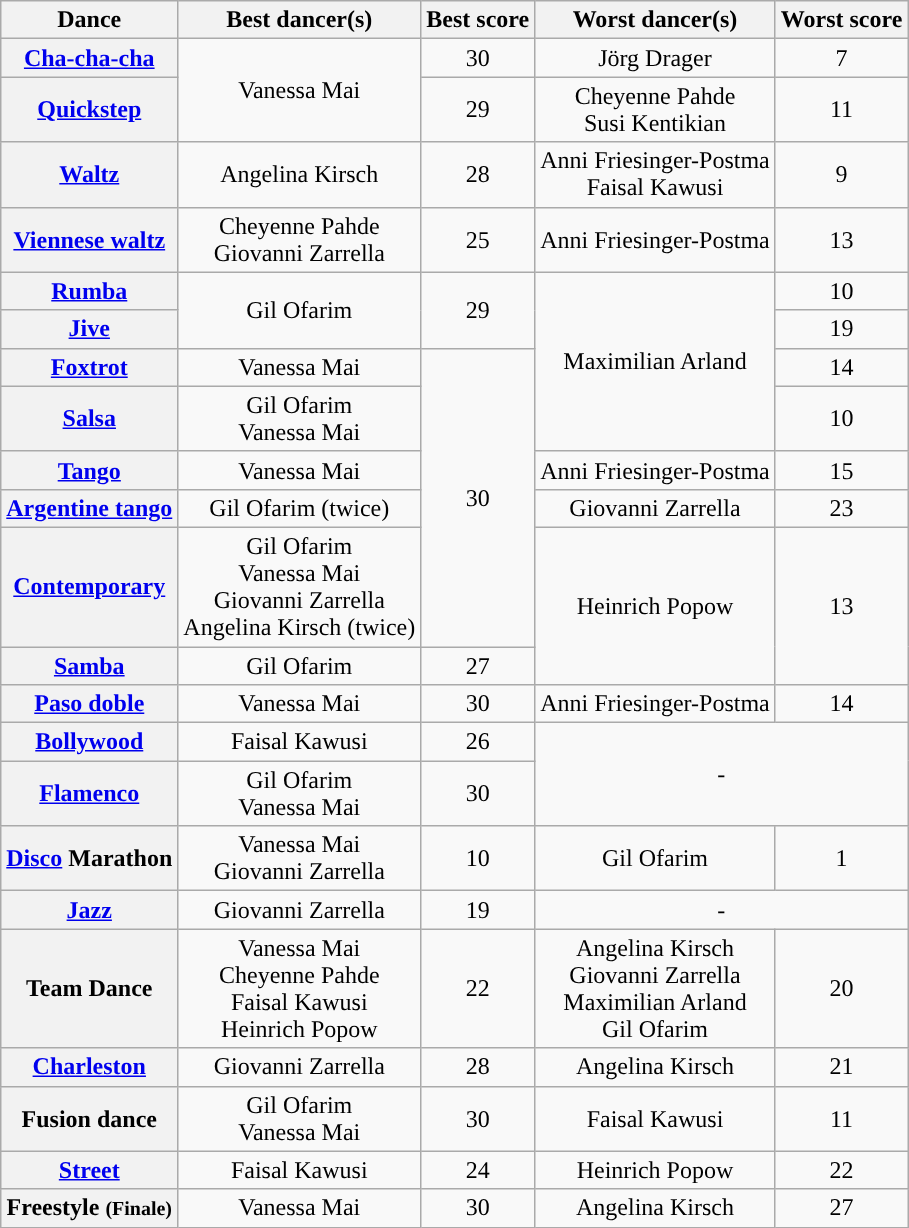<table class="wikitable sortable" style="text-align:center;">
<tr>
<th>Dance</th>
<th>Best dancer(s)</th>
<th>Best score</th>
<th>Worst dancer(s)</th>
<th>Worst score</th>
</tr>
<tr>
<th><a href='#'>Cha-cha-cha</a></th>
<td rowspan="2">Vanessa Mai</td>
<td>30</td>
<td>Jörg Drager</td>
<td>7</td>
</tr>
<tr>
<th><a href='#'>Quickstep</a></th>
<td>29</td>
<td>Cheyenne Pahde<br>Susi Kentikian</td>
<td>11</td>
</tr>
<tr>
<th><a href='#'>Waltz</a></th>
<td>Angelina Kirsch</td>
<td>28</td>
<td>Anni Friesinger-Postma<br>Faisal Kawusi</td>
<td>9</td>
</tr>
<tr>
<th><a href='#'>Viennese waltz</a></th>
<td>Cheyenne Pahde<br>Giovanni Zarrella</td>
<td>25</td>
<td>Anni Friesinger-Postma</td>
<td>13</td>
</tr>
<tr>
<th><a href='#'>Rumba</a></th>
<td rowspan="2">Gil Ofarim</td>
<td rowspan="2">29</td>
<td rowspan="4">Maximilian Arland</td>
<td>10</td>
</tr>
<tr>
<th><a href='#'>Jive</a></th>
<td>19</td>
</tr>
<tr>
<th><a href='#'>Foxtrot</a></th>
<td>Vanessa Mai</td>
<td rowspan="5">30</td>
<td>14</td>
</tr>
<tr>
<th><a href='#'>Salsa</a></th>
<td>Gil Ofarim<br>Vanessa Mai</td>
<td>10</td>
</tr>
<tr>
<th><a href='#'>Tango</a></th>
<td>Vanessa Mai</td>
<td>Anni Friesinger-Postma</td>
<td>15</td>
</tr>
<tr>
<th><a href='#'>Argentine tango</a></th>
<td>Gil Ofarim (twice)</td>
<td>Giovanni Zarrella</td>
<td>23</td>
</tr>
<tr>
<th><a href='#'>Contemporary</a></th>
<td>Gil Ofarim<br>Vanessa Mai<br>Giovanni Zarrella<br>Angelina Kirsch (twice)</td>
<td rowspan="2">Heinrich Popow</td>
<td rowspan="2">13</td>
</tr>
<tr>
<th><a href='#'>Samba</a></th>
<td>Gil Ofarim</td>
<td>27</td>
</tr>
<tr>
<th><a href='#'>Paso doble</a></th>
<td>Vanessa Mai</td>
<td>30</td>
<td>Anni Friesinger-Postma</td>
<td>14</td>
</tr>
<tr>
<th><a href='#'>Bollywood</a></th>
<td>Faisal Kawusi</td>
<td>26</td>
<td colspan="2" rowspan="2">-</td>
</tr>
<tr>
<th><a href='#'>Flamenco</a></th>
<td>Gil Ofarim<br>Vanessa Mai</td>
<td>30</td>
</tr>
<tr>
<th><a href='#'>Disco</a> Marathon</th>
<td>Vanessa Mai<br>Giovanni Zarrella</td>
<td>10</td>
<td>Gil Ofarim</td>
<td>1</td>
</tr>
<tr>
<th><a href='#'>Jazz</a></th>
<td>Giovanni Zarrella</td>
<td>19</td>
<td colspan="2">-</td>
</tr>
<tr>
<th>Team Dance</th>
<td>Vanessa Mai<br>Cheyenne Pahde<br>Faisal Kawusi<br>Heinrich Popow</td>
<td>22</td>
<td>Angelina Kirsch<br>Giovanni Zarrella<br>Maximilian Arland<br>Gil Ofarim</td>
<td>20</td>
</tr>
<tr>
<th><a href='#'>Charleston</a></th>
<td>Giovanni Zarrella</td>
<td>28</td>
<td>Angelina Kirsch</td>
<td>21</td>
</tr>
<tr>
<th>Fusion dance</th>
<td>Gil Ofarim<br>Vanessa Mai</td>
<td>30</td>
<td>Faisal Kawusi</td>
<td>11</td>
</tr>
<tr>
<th><a href='#'>Street</a></th>
<td>Faisal Kawusi</td>
<td>24</td>
<td>Heinrich Popow</td>
<td>22</td>
</tr>
<tr>
<th>Freestyle <small>(Finale)</small></th>
<td>Vanessa Mai</td>
<td>30</td>
<td>Angelina Kirsch</td>
<td>27</td>
</tr>
</table>
